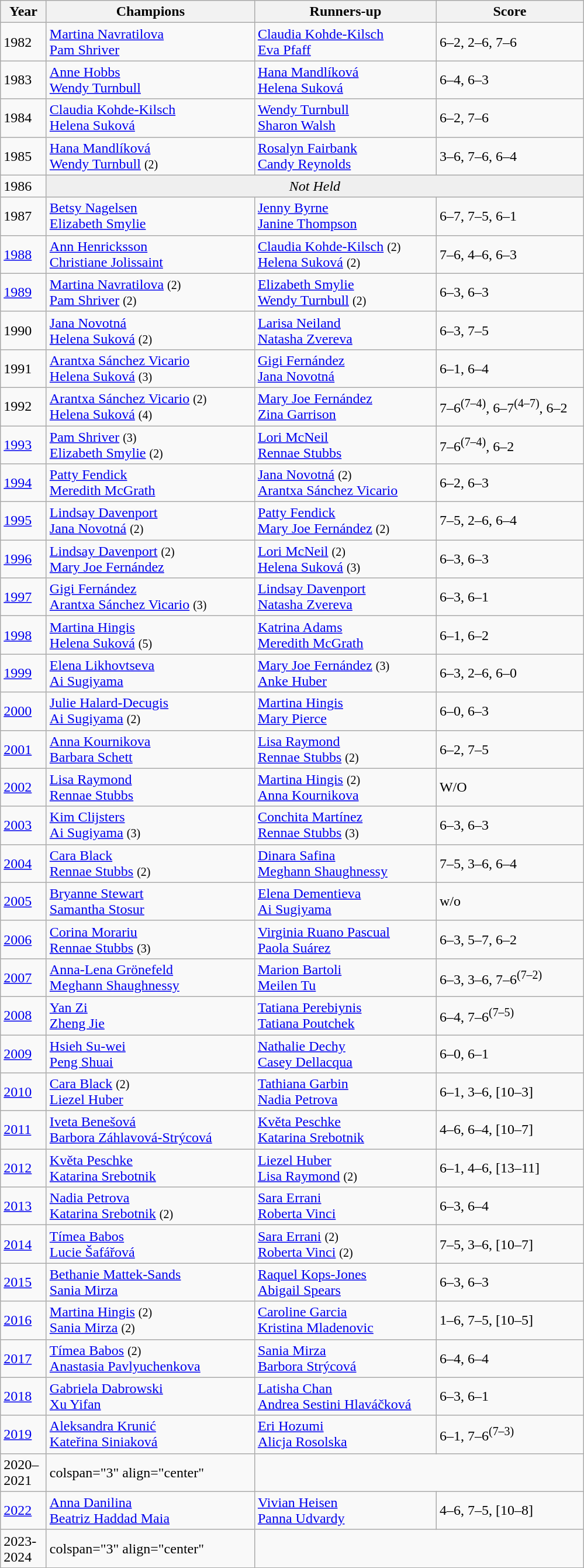<table class="wikitable">
<tr>
<th style="width:45px">Year</th>
<th style="width:230px">Champions</th>
<th style="width:200px">Runners-up</th>
<th style="width:160px" class="unsortable">Score</th>
</tr>
<tr>
<td>1982</td>
<td> <a href='#'>Martina Navratilova</a> <br> <a href='#'>Pam Shriver</a></td>
<td> <a href='#'>Claudia Kohde-Kilsch</a> <br> <a href='#'>Eva Pfaff</a></td>
<td>6–2, 2–6, 7–6</td>
</tr>
<tr>
<td>1983</td>
<td> <a href='#'>Anne Hobbs</a><br> <a href='#'>Wendy Turnbull</a></td>
<td> <a href='#'>Hana Mandlíková</a><br> <a href='#'>Helena Suková</a></td>
<td>6–4, 6–3</td>
</tr>
<tr>
<td>1984</td>
<td> <a href='#'>Claudia Kohde-Kilsch</a><br> <a href='#'>Helena Suková</a></td>
<td> <a href='#'>Wendy Turnbull</a> <br> <a href='#'>Sharon Walsh</a></td>
<td>6–2, 7–6</td>
</tr>
<tr>
<td>1985</td>
<td> <a href='#'>Hana Mandlíková</a><br> <a href='#'>Wendy Turnbull</a> <small>(2)</small></td>
<td> <a href='#'>Rosalyn Fairbank</a><br>   <a href='#'>Candy Reynolds</a></td>
<td>3–6, 7–6, 6–4</td>
</tr>
<tr>
<td>1986</td>
<td colspan=3 align=center style="background:#efefef"><em>Not Held</em></td>
</tr>
<tr>
<td>1987</td>
<td> <a href='#'>Betsy Nagelsen</a><br>  <a href='#'>Elizabeth Smylie</a></td>
<td> <a href='#'>Jenny Byrne</a><br> <a href='#'>Janine Thompson</a></td>
<td>6–7, 7–5, 6–1</td>
</tr>
<tr>
<td><a href='#'>1988</a></td>
<td> <a href='#'>Ann Henricksson</a><br> <a href='#'>Christiane Jolissaint</a></td>
<td> <a href='#'>Claudia Kohde-Kilsch</a> <small>(2)</small> <br> <a href='#'>Helena Suková</a> <small>(2)</small></td>
<td>7–6, 4–6, 6–3</td>
</tr>
<tr>
<td><a href='#'>1989</a></td>
<td> <a href='#'>Martina Navratilova</a> <small>(2)</small> <br> <a href='#'>Pam Shriver</a> <small>(2)</small></td>
<td> <a href='#'>Elizabeth Smylie</a><br> <a href='#'>Wendy Turnbull</a> <small>(2)</small></td>
<td>6–3, 6–3</td>
</tr>
<tr>
<td>1990</td>
<td> <a href='#'>Jana Novotná</a> <br> <a href='#'>Helena Suková</a> <small>(2)</small></td>
<td> <a href='#'>Larisa Neiland</a><br> <a href='#'>Natasha Zvereva</a></td>
<td>6–3, 7–5</td>
</tr>
<tr>
<td>1991</td>
<td> <a href='#'>Arantxa Sánchez Vicario</a> <br> <a href='#'>Helena Suková</a> <small>(3)</small></td>
<td> <a href='#'>Gigi Fernández</a><br>  <a href='#'>Jana Novotná</a></td>
<td>6–1, 6–4</td>
</tr>
<tr>
<td>1992</td>
<td> <a href='#'>Arantxa Sánchez Vicario</a> <small>(2)</small> <br> <a href='#'>Helena Suková</a> <small>(4)</small></td>
<td> <a href='#'>Mary Joe Fernández</a> <br> <a href='#'>Zina Garrison</a></td>
<td>7–6<sup>(7–4)</sup>, 6–7<sup>(4–7)</sup>, 6–2</td>
</tr>
<tr>
<td><a href='#'>1993</a></td>
<td> <a href='#'>Pam Shriver</a> <small>(3)</small><br> <a href='#'>Elizabeth Smylie</a> <small>(2)</small></td>
<td> <a href='#'>Lori McNeil</a> <br> <a href='#'>Rennae Stubbs</a></td>
<td>7–6<sup>(7–4)</sup>, 6–2</td>
</tr>
<tr>
<td><a href='#'>1994</a></td>
<td> <a href='#'>Patty Fendick</a><br> <a href='#'>Meredith McGrath</a></td>
<td> <a href='#'>Jana Novotná</a> <small>(2)</small> <br> <a href='#'>Arantxa Sánchez Vicario</a></td>
<td>6–2, 6–3</td>
</tr>
<tr>
<td><a href='#'>1995</a></td>
<td> <a href='#'>Lindsay Davenport</a>  <br> <a href='#'>Jana Novotná</a> <small>(2)</small></td>
<td> <a href='#'>Patty Fendick</a><br> <a href='#'>Mary Joe Fernández</a> <small>(2)</small></td>
<td>7–5, 2–6, 6–4</td>
</tr>
<tr>
<td><a href='#'>1996</a></td>
<td> <a href='#'>Lindsay Davenport</a> <small>(2)</small> <br> <a href='#'>Mary Joe Fernández</a></td>
<td> <a href='#'>Lori McNeil</a> <small>(2)</small> <br> <a href='#'>Helena Suková</a> <small>(3)</small></td>
<td>6–3, 6–3</td>
</tr>
<tr>
<td><a href='#'>1997</a></td>
<td> <a href='#'>Gigi Fernández</a><br> <a href='#'>Arantxa Sánchez Vicario</a> <small>(3)</small></td>
<td> <a href='#'>Lindsay Davenport</a><br> <a href='#'>Natasha Zvereva</a></td>
<td>6–3, 6–1</td>
</tr>
<tr>
<td><a href='#'>1998</a></td>
<td> <a href='#'>Martina Hingis</a> <br> <a href='#'>Helena Suková</a> <small>(5)</small></td>
<td> <a href='#'>Katrina Adams</a><br> <a href='#'>Meredith McGrath</a></td>
<td>6–1, 6–2</td>
</tr>
<tr>
<td><a href='#'>1999</a></td>
<td> <a href='#'>Elena Likhovtseva</a><br> <a href='#'>Ai Sugiyama</a></td>
<td> <a href='#'>Mary Joe Fernández</a> <small>(3)</small> <br>  <a href='#'>Anke Huber</a></td>
<td>6–3, 2–6, 6–0</td>
</tr>
<tr>
<td><a href='#'>2000</a></td>
<td>  <a href='#'>Julie Halard-Decugis</a><br> <a href='#'>Ai Sugiyama</a> <small>(2)</small></td>
<td> <a href='#'>Martina Hingis</a> <br> <a href='#'>Mary Pierce</a></td>
<td>6–0, 6–3</td>
</tr>
<tr>
<td><a href='#'>2001</a></td>
<td>  <a href='#'>Anna Kournikova</a> <br>  <a href='#'>Barbara Schett</a></td>
<td> <a href='#'>Lisa Raymond</a> <br> <a href='#'>Rennae Stubbs</a> <small>(2)</small></td>
<td>6–2, 7–5</td>
</tr>
<tr>
<td><a href='#'>2002</a></td>
<td> <a href='#'>Lisa Raymond</a><br> <a href='#'>Rennae Stubbs</a></td>
<td> <a href='#'>Martina Hingis</a> <small>(2)</small> <br>   <a href='#'>Anna Kournikova</a></td>
<td>W/O</td>
</tr>
<tr>
<td><a href='#'>2003</a></td>
<td>  <a href='#'>Kim Clijsters</a><br> <a href='#'>Ai Sugiyama</a> <small>(3)</small></td>
<td>  <a href='#'>Conchita Martínez</a><br> <a href='#'>Rennae Stubbs</a> <small>(3)</small></td>
<td>6–3, 6–3</td>
</tr>
<tr>
<td><a href='#'>2004</a></td>
<td>  <a href='#'>Cara Black</a> <br> <a href='#'>Rennae Stubbs</a> <small>(2)</small></td>
<td>  <a href='#'>Dinara Safina</a><br>  <a href='#'>Meghann Shaughnessy</a></td>
<td>7–5, 3–6, 6–4</td>
</tr>
<tr>
<td><a href='#'>2005</a></td>
<td>  <a href='#'>Bryanne Stewart</a><br>  <a href='#'>Samantha Stosur</a></td>
<td>  <a href='#'>Elena Dementieva</a><br> <a href='#'>Ai Sugiyama</a></td>
<td>w/o</td>
</tr>
<tr>
<td><a href='#'>2006</a></td>
<td> <a href='#'>Corina Morariu</a><br> <a href='#'>Rennae Stubbs</a> <small>(3)</small></td>
<td> <a href='#'>Virginia Ruano Pascual</a><br> <a href='#'>Paola Suárez</a></td>
<td>6–3, 5–7, 6–2</td>
</tr>
<tr>
<td><a href='#'>2007</a></td>
<td> <a href='#'>Anna-Lena Grönefeld</a><br>  <a href='#'>Meghann Shaughnessy</a></td>
<td> <a href='#'>Marion Bartoli</a><br> <a href='#'>Meilen Tu</a></td>
<td>6–3, 3–6, 7–6<sup>(7–2)</sup></td>
</tr>
<tr>
<td><a href='#'>2008</a></td>
<td> <a href='#'>Yan Zi</a><br> <a href='#'>Zheng Jie</a></td>
<td> <a href='#'>Tatiana Perebiynis</a><br> <a href='#'>Tatiana Poutchek</a></td>
<td>6–4, 7–6<sup>(7–5)</sup></td>
</tr>
<tr>
<td><a href='#'>2009</a></td>
<td> <a href='#'>Hsieh Su-wei</a><br> <a href='#'>Peng Shuai</a></td>
<td> <a href='#'>Nathalie Dechy</a><br> <a href='#'>Casey Dellacqua</a></td>
<td>6–0, 6–1</td>
</tr>
<tr>
<td><a href='#'>2010</a></td>
<td> <a href='#'>Cara Black</a> <small>(2)</small> <br> <a href='#'>Liezel Huber</a></td>
<td> <a href='#'>Tathiana Garbin</a><br> <a href='#'>Nadia Petrova</a></td>
<td>6–1, 3–6, [10–3]</td>
</tr>
<tr>
<td><a href='#'>2011</a></td>
<td> <a href='#'>Iveta Benešová</a><br> <a href='#'>Barbora Záhlavová-Strýcová</a></td>
<td> <a href='#'>Květa Peschke</a><br> <a href='#'>Katarina Srebotnik</a></td>
<td>4–6, 6–4, [10–7]</td>
</tr>
<tr>
<td><a href='#'>2012</a></td>
<td> <a href='#'>Květa Peschke</a><br> <a href='#'>Katarina Srebotnik</a></td>
<td> <a href='#'>Liezel Huber</a><br> <a href='#'>Lisa Raymond</a> <small>(2)</small></td>
<td>6–1, 4–6, [13–11]</td>
</tr>
<tr>
<td><a href='#'>2013</a></td>
<td> <a href='#'>Nadia Petrova</a><br> <a href='#'>Katarina Srebotnik</a> <small>(2)</small></td>
<td> <a href='#'>Sara Errani</a> <br> <a href='#'>Roberta Vinci</a></td>
<td>6–3, 6–4</td>
</tr>
<tr>
<td><a href='#'>2014</a></td>
<td> <a href='#'>Tímea Babos</a><br> <a href='#'>Lucie Šafářová</a></td>
<td> <a href='#'>Sara Errani</a> <small>(2)</small> <br> <a href='#'>Roberta Vinci</a> <small>(2)</small></td>
<td>7–5, 3–6, [10–7]</td>
</tr>
<tr>
<td><a href='#'>2015</a></td>
<td> <a href='#'>Bethanie Mattek-Sands</a><br> <a href='#'>Sania Mirza</a></td>
<td> <a href='#'>Raquel Kops-Jones</a><br> <a href='#'>Abigail Spears</a></td>
<td>6–3, 6–3</td>
</tr>
<tr>
<td><a href='#'>2016</a></td>
<td> <a href='#'>Martina Hingis</a> <small>(2)</small> <br> <a href='#'>Sania Mirza</a> <small>(2)</small></td>
<td> <a href='#'>Caroline Garcia</a><br> <a href='#'>Kristina Mladenovic</a></td>
<td>1–6, 7–5, [10–5]</td>
</tr>
<tr>
<td><a href='#'>2017</a></td>
<td> <a href='#'>Tímea Babos</a> <small>(2)</small> <br> <a href='#'>Anastasia Pavlyuchenkova</a></td>
<td> <a href='#'>Sania Mirza</a><br> <a href='#'>Barbora Strýcová</a></td>
<td>6–4, 6–4</td>
</tr>
<tr>
<td><a href='#'>2018</a></td>
<td> <a href='#'>Gabriela Dabrowski</a> <br> <a href='#'>Xu Yifan</a></td>
<td> <a href='#'>Latisha Chan</a><br> <a href='#'>Andrea Sestini Hlaváčková</a></td>
<td>6–3, 6–1</td>
</tr>
<tr>
<td><a href='#'>2019</a></td>
<td> <a href='#'>Aleksandra Krunić</a> <br> <a href='#'>Kateřina Siniaková</a></td>
<td> <a href='#'>Eri Hozumi</a><br> <a href='#'>Alicja Rosolska</a></td>
<td>6–1, 7–6<sup>(7–3)</sup></td>
</tr>
<tr>
<td>2020–2021</td>
<td>colspan="3" align="center" </td>
</tr>
<tr>
<td><a href='#'>2022</a></td>
<td> <a href='#'>Anna Danilina</a> <br> <a href='#'>Beatriz Haddad Maia</a></td>
<td> <a href='#'>Vivian Heisen</a> <br> <a href='#'>Panna Udvardy</a></td>
<td>4–6, 7–5, [10–8]</td>
</tr>
<tr>
<td>2023-2024</td>
<td>colspan="3" align="center" </td>
</tr>
</table>
